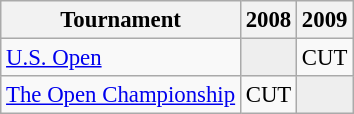<table class="wikitable" style="font-size:95%;text-align:center;">
<tr>
<th>Tournament</th>
<th>2008</th>
<th>2009</th>
</tr>
<tr>
<td align=left><a href='#'>U.S. Open</a></td>
<td style="background:#eeeeee;"></td>
<td>CUT</td>
</tr>
<tr>
<td align=left><a href='#'>The Open Championship</a></td>
<td>CUT</td>
<td style="background:#eeeeee;"></td>
</tr>
</table>
